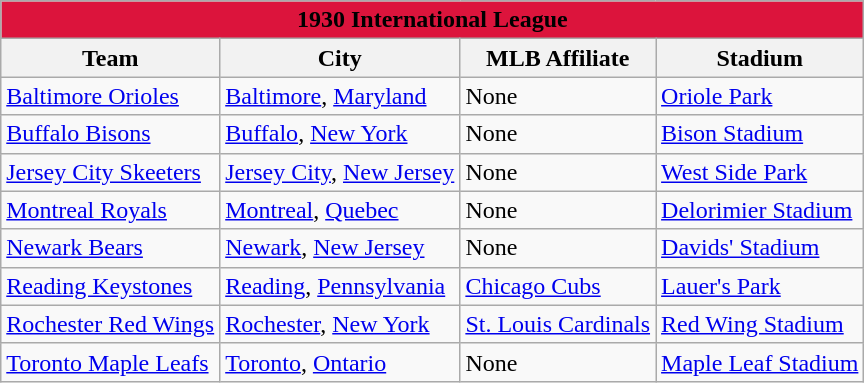<table class="wikitable" style="width:auto">
<tr>
<td bgcolor="#DC143C" align="center" colspan="7"><strong><span>1930 International League</span></strong></td>
</tr>
<tr>
<th>Team</th>
<th>City</th>
<th>MLB Affiliate</th>
<th>Stadium</th>
</tr>
<tr>
<td><a href='#'>Baltimore Orioles</a></td>
<td><a href='#'>Baltimore</a>, <a href='#'>Maryland</a></td>
<td>None</td>
<td><a href='#'>Oriole Park</a></td>
</tr>
<tr>
<td><a href='#'>Buffalo Bisons</a></td>
<td><a href='#'>Buffalo</a>, <a href='#'>New York</a></td>
<td>None</td>
<td><a href='#'>Bison Stadium</a></td>
</tr>
<tr>
<td><a href='#'>Jersey City Skeeters</a></td>
<td><a href='#'>Jersey City</a>, <a href='#'>New Jersey</a></td>
<td>None</td>
<td><a href='#'>West Side Park</a></td>
</tr>
<tr>
<td><a href='#'>Montreal Royals</a></td>
<td><a href='#'>Montreal</a>, <a href='#'>Quebec</a></td>
<td>None</td>
<td><a href='#'>Delorimier Stadium</a></td>
</tr>
<tr>
<td><a href='#'>Newark Bears</a></td>
<td><a href='#'>Newark</a>, <a href='#'>New Jersey</a></td>
<td>None</td>
<td><a href='#'>Davids' Stadium</a></td>
</tr>
<tr>
<td><a href='#'>Reading Keystones</a></td>
<td><a href='#'>Reading</a>, <a href='#'>Pennsylvania</a></td>
<td><a href='#'>Chicago Cubs</a></td>
<td><a href='#'>Lauer's Park</a></td>
</tr>
<tr>
<td><a href='#'>Rochester Red Wings</a></td>
<td><a href='#'>Rochester</a>, <a href='#'>New York</a></td>
<td><a href='#'>St. Louis Cardinals</a></td>
<td><a href='#'>Red Wing Stadium</a></td>
</tr>
<tr>
<td><a href='#'>Toronto Maple Leafs</a></td>
<td><a href='#'>Toronto</a>, <a href='#'>Ontario</a></td>
<td>None</td>
<td><a href='#'>Maple Leaf Stadium</a></td>
</tr>
</table>
